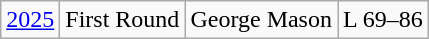<table class="wikitable">
<tr align="center">
<td><a href='#'>2025</a></td>
<td>First Round</td>
<td>George Mason</td>
<td>L 69–86</td>
</tr>
</table>
